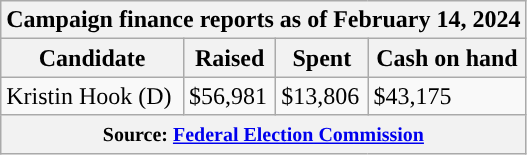<table class="wikitable sortable">
<tr>
<th colspan=4>Campaign finance reports as of February 14, 2024</th>
</tr>
<tr style="text-align:center;">
<th>Candidate</th>
<th>Raised</th>
<th>Spent</th>
<th>Cash on hand</th>
</tr>
<tr>
<td style="color:black;background-color:">Kristin Hook (D)</td>
<td>$56,981</td>
<td>$13,806</td>
<td>$43,175</td>
</tr>
<tr>
<th colspan="4"><small>Source: <a href='#'>Federal Election Commission</a></small></th>
</tr>
</table>
